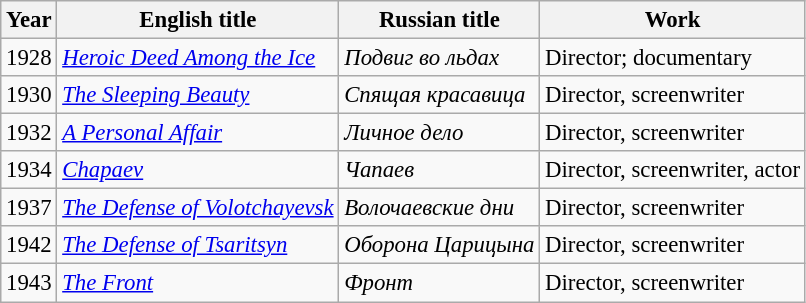<table class="wikitable" style="font-size: 95%;">
<tr>
<th>Year</th>
<th>English title</th>
<th>Russian title</th>
<th>Work</th>
</tr>
<tr>
<td>1928</td>
<td><em><a href='#'>Heroic Deed Among the Ice</a></em></td>
<td><em>Подвиг во льдах</em></td>
<td>Director; documentary</td>
</tr>
<tr>
<td>1930</td>
<td><em><a href='#'>The Sleeping Beauty</a></em></td>
<td><em>Спящая красавица</em></td>
<td>Director, screenwriter</td>
</tr>
<tr>
<td>1932</td>
<td><em><a href='#'>A Personal Affair</a></em></td>
<td><em>Личное дело</em></td>
<td>Director, screenwriter</td>
</tr>
<tr>
<td>1934</td>
<td><em><a href='#'>Chapaev</a></em></td>
<td><em>Чапаев</em></td>
<td>Director, screenwriter, actor</td>
</tr>
<tr>
<td>1937</td>
<td><em><a href='#'>The Defense of Volotchayevsk</a></em></td>
<td><em>Волочаевские дни</em></td>
<td>Director, screenwriter</td>
</tr>
<tr>
<td>1942</td>
<td><em><a href='#'>The Defense of Tsaritsyn</a></em></td>
<td><em>Оборона Царицына</em></td>
<td>Director, screenwriter</td>
</tr>
<tr>
<td>1943</td>
<td><em><a href='#'>The Front</a></em></td>
<td><em>Фронт</em></td>
<td>Director, screenwriter</td>
</tr>
</table>
